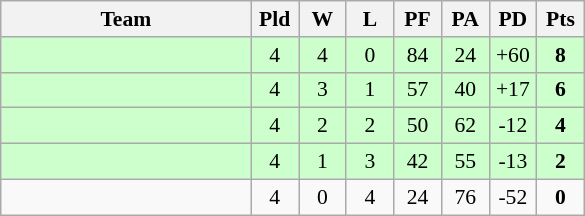<table class="wikitable" style="text-align: center; font-size:90% ">
<tr>
<th width=160>Team</th>
<th width=25>Pld</th>
<th width=25>W</th>
<th width=25>L</th>
<th width=25>PF</th>
<th width=25>PA</th>
<th width=25>PD</th>
<th width=25>Pts</th>
</tr>
<tr bgcolor="ccffcc">
<td align=left></td>
<td>4</td>
<td>4</td>
<td>0</td>
<td>84</td>
<td>24</td>
<td>+60</td>
<td><strong>8</strong></td>
</tr>
<tr bgcolor="ccffcc">
<td align=left></td>
<td>4</td>
<td>3</td>
<td>1</td>
<td>57</td>
<td>40</td>
<td>+17</td>
<td><strong>6</strong></td>
</tr>
<tr bgcolor="ccffcc">
<td align=left></td>
<td>4</td>
<td>2</td>
<td>2</td>
<td>50</td>
<td>62</td>
<td>-12</td>
<td><strong>4</strong></td>
</tr>
<tr bgcolor="ccffcc">
<td align=left></td>
<td>4</td>
<td>1</td>
<td>3</td>
<td>42</td>
<td>55</td>
<td>-13</td>
<td><strong>2</strong></td>
</tr>
<tr>
<td align=left></td>
<td>4</td>
<td>0</td>
<td>4</td>
<td>24</td>
<td>76</td>
<td>-52</td>
<td><strong>0</strong></td>
</tr>
</table>
